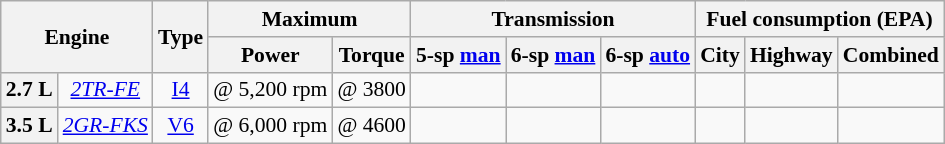<table class="wikitable sortable" style="font-size:90%;text-align:center;">
<tr>
<th colspan=2 rowspan=2>Engine</th>
<th rowspan=2>Type</th>
<th colspan=2>Maximum</th>
<th colspan=3>Transmission</th>
<th colspan=3>Fuel consumption (EPA)</th>
</tr>
<tr>
<th>Power</th>
<th>Torque</th>
<th>5-sp <a href='#'>man</a></th>
<th>6-sp <a href='#'>man</a></th>
<th>6-sp <a href='#'>auto</a></th>
<th>City</th>
<th>Highway</th>
<th>Combined</th>
</tr>
<tr>
<th>2.7 L</th>
<td><em><a href='#'>2TR-FE</a></em></td>
<td><a href='#'>I4</a></td>
<td> @ 5,200 rpm</td>
<td> @ 3800</td>
<td></td>
<td></td>
<td></td>
<td></td>
<td></td>
<td></td>
</tr>
<tr>
<th>3.5 L</th>
<td><em><a href='#'>2GR-FKS</a></em></td>
<td><a href='#'>V6</a></td>
<td> @ 6,000 rpm</td>
<td> @ 4600</td>
<td></td>
<td></td>
<td></td>
<td></td>
<td></td>
<td></td>
</tr>
</table>
